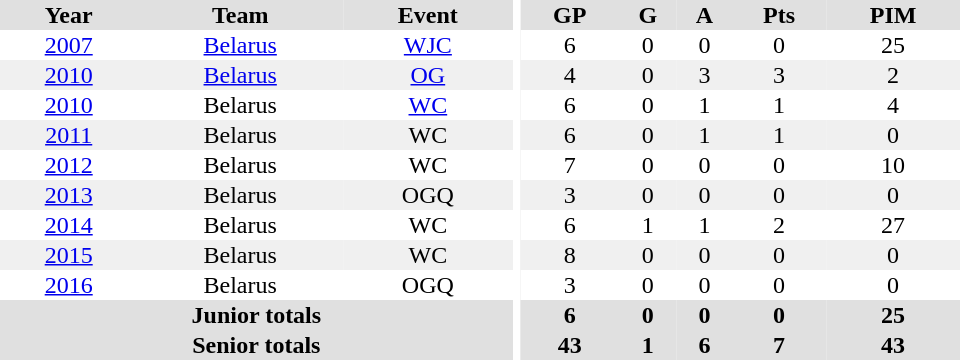<table border="0" cellpadding="1" cellspacing="0" ID="Table3" style="text-align:center; width:40em">
<tr ALIGN="center" bgcolor="#e0e0e0">
<th>Year</th>
<th>Team</th>
<th>Event</th>
<th rowspan="102" bgcolor="#ffffff"></th>
<th>GP</th>
<th>G</th>
<th>A</th>
<th>Pts</th>
<th>PIM</th>
</tr>
<tr>
<td><a href='#'>2007</a></td>
<td><a href='#'>Belarus</a></td>
<td><a href='#'>WJC</a></td>
<td>6</td>
<td>0</td>
<td>0</td>
<td>0</td>
<td>25</td>
</tr>
<tr bgcolor="#f0f0f0">
<td><a href='#'>2010</a></td>
<td><a href='#'>Belarus</a></td>
<td><a href='#'>OG</a></td>
<td>4</td>
<td>0</td>
<td>3</td>
<td>3</td>
<td>2</td>
</tr>
<tr>
<td><a href='#'>2010</a></td>
<td>Belarus</td>
<td><a href='#'>WC</a></td>
<td>6</td>
<td>0</td>
<td>1</td>
<td>1</td>
<td>4</td>
</tr>
<tr bgcolor="#f0f0f0">
<td><a href='#'>2011</a></td>
<td>Belarus</td>
<td>WC</td>
<td>6</td>
<td>0</td>
<td>1</td>
<td>1</td>
<td>0</td>
</tr>
<tr>
<td><a href='#'>2012</a></td>
<td>Belarus</td>
<td>WC</td>
<td>7</td>
<td>0</td>
<td>0</td>
<td>0</td>
<td>10</td>
</tr>
<tr bgcolor="#f0f0f0">
<td><a href='#'>2013</a></td>
<td>Belarus</td>
<td>OGQ</td>
<td>3</td>
<td>0</td>
<td>0</td>
<td>0</td>
<td>0</td>
</tr>
<tr>
<td><a href='#'>2014</a></td>
<td>Belarus</td>
<td>WC</td>
<td>6</td>
<td>1</td>
<td>1</td>
<td>2</td>
<td>27</td>
</tr>
<tr bgcolor="#f0f0f0">
<td><a href='#'>2015</a></td>
<td>Belarus</td>
<td>WC</td>
<td>8</td>
<td>0</td>
<td>0</td>
<td>0</td>
<td>0</td>
</tr>
<tr>
<td><a href='#'>2016</a></td>
<td>Belarus</td>
<td>OGQ</td>
<td>3</td>
<td>0</td>
<td>0</td>
<td>0</td>
<td>0</td>
</tr>
<tr bgcolor="#e0e0e0">
<th colspan=3>Junior totals</th>
<th>6</th>
<th>0</th>
<th>0</th>
<th>0</th>
<th>25</th>
</tr>
<tr bgcolor="#e0e0e0">
<th colspan=3>Senior totals</th>
<th>43</th>
<th>1</th>
<th>6</th>
<th>7</th>
<th>43</th>
</tr>
</table>
